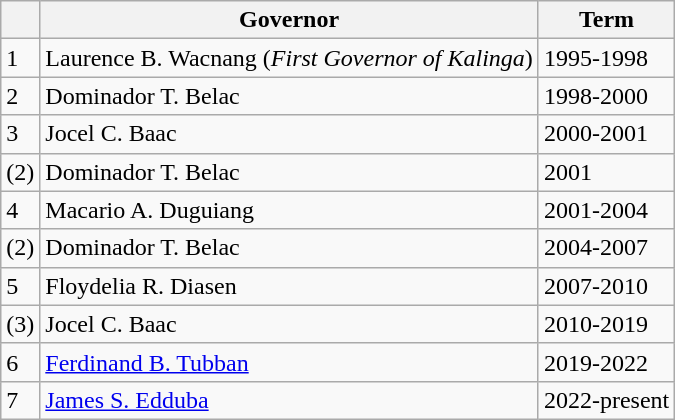<table class="wikitable sortable">
<tr>
<th></th>
<th>Governor</th>
<th>Term</th>
</tr>
<tr>
<td>1</td>
<td>Laurence B. Wacnang (<em>First Governor of Kalinga</em>)</td>
<td>1995-1998</td>
</tr>
<tr>
<td>2</td>
<td>Dominador T. Belac</td>
<td>1998-2000</td>
</tr>
<tr>
<td>3</td>
<td>Jocel C. Baac</td>
<td>2000-2001</td>
</tr>
<tr>
<td>(2)</td>
<td>Dominador T. Belac</td>
<td>2001</td>
</tr>
<tr>
<td>4</td>
<td>Macario A. Duguiang</td>
<td>2001-2004</td>
</tr>
<tr>
<td>(2)</td>
<td>Dominador T. Belac</td>
<td>2004-2007</td>
</tr>
<tr>
<td>5</td>
<td>Floydelia R. Diasen</td>
<td>2007-2010</td>
</tr>
<tr>
<td>(3)</td>
<td>Jocel C. Baac</td>
<td>2010-2019</td>
</tr>
<tr>
<td>6</td>
<td><a href='#'>Ferdinand B. Tubban</a></td>
<td>2019-2022</td>
</tr>
<tr>
<td>7</td>
<td><a href='#'>James S. Edduba</a></td>
<td>2022-present</td>
</tr>
</table>
